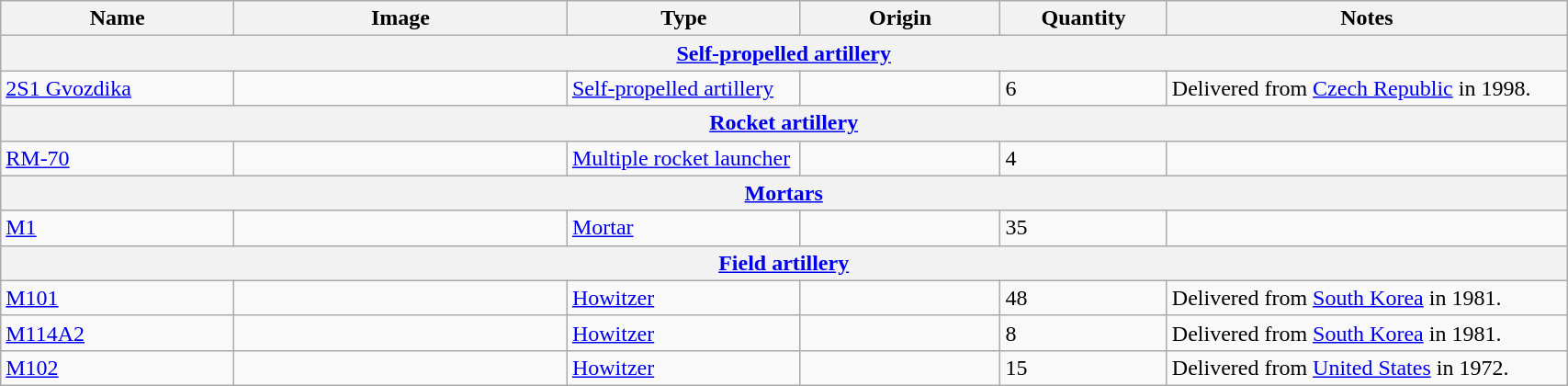<table class="wikitable" style="width:90%;">
<tr>
<th width=14%>Name</th>
<th width=20%>Image</th>
<th width=14%>Type</th>
<th width=12%>Origin</th>
<th width=10%>Quantity</th>
<th width=24%>Notes</th>
</tr>
<tr>
<th colspan="6"><a href='#'>Self-propelled artillery</a></th>
</tr>
<tr>
<td><a href='#'>2S1 Gvozdika</a></td>
<td></td>
<td><a href='#'>Self-propelled artillery</a></td>
<td></td>
<td>6</td>
<td>Delivered from <a href='#'>Czech Republic</a> in 1998.</td>
</tr>
<tr>
<th colspan="6"><a href='#'>Rocket artillery</a></th>
</tr>
<tr>
<td><a href='#'>RM-70</a></td>
<td></td>
<td><a href='#'>Multiple rocket launcher</a></td>
<td></td>
<td>4</td>
<td></td>
</tr>
<tr>
<th colspan="6"><a href='#'>Mortars</a></th>
</tr>
<tr>
<td><a href='#'>M1</a></td>
<td></td>
<td><a href='#'>Mortar</a></td>
<td></td>
<td>35</td>
<td></td>
</tr>
<tr>
<th colspan="6"><a href='#'>Field artillery</a></th>
</tr>
<tr>
<td><a href='#'>M101</a></td>
<td></td>
<td><a href='#'>Howitzer</a></td>
<td></td>
<td>48</td>
<td>Delivered from <a href='#'>South Korea</a> in 1981.</td>
</tr>
<tr>
<td><a href='#'>M114A2</a></td>
<td></td>
<td><a href='#'>Howitzer</a></td>
<td></td>
<td>8</td>
<td>Delivered from <a href='#'>South Korea</a> in 1981.</td>
</tr>
<tr>
<td><a href='#'>M102</a></td>
<td></td>
<td><a href='#'>Howitzer</a></td>
<td></td>
<td>15</td>
<td>Delivered from <a href='#'>United States</a> in 1972.</td>
</tr>
</table>
